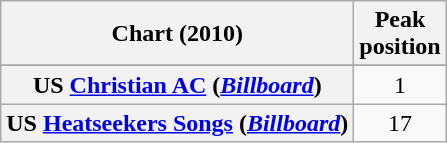<table class="wikitable sortable plainrowheaders" style="text-align:center">
<tr>
<th scope="col">Chart (2010)</th>
<th scope="col">Peak<br>position</th>
</tr>
<tr>
</tr>
<tr>
</tr>
<tr>
<th scope="row">US <a href='#'>Christian AC</a> (<em><a href='#'>Billboard</a></em>)</th>
<td style="text-align:center;">1</td>
</tr>
<tr>
<th scope="row">US <a href='#'>Heatseekers Songs</a> (<em><a href='#'>Billboard</a></em>)</th>
<td style="text-align:center;">17</td>
</tr>
</table>
